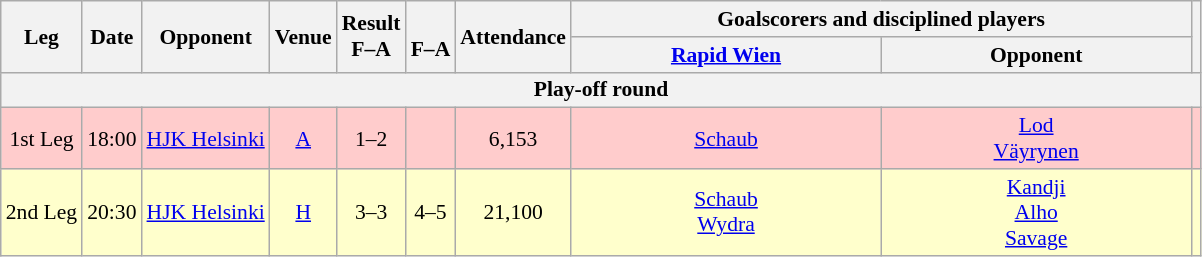<table class="wikitable" style="text-align:center; font-size:90%">
<tr>
<th rowspan="2">Leg</th>
<th rowspan="2">Date</th>
<th rowspan="2">Opponent</th>
<th rowspan="2">Venue</th>
<th rowspan="2">Result<br>F–A</th>
<th rowspan="2"><br>F–A</th>
<th rowspan="2">Attendance</th>
<th colspan="2">Goalscorers and disciplined players</th>
<th rowspan="2"></th>
</tr>
<tr>
<th style="width:200px"><a href='#'>Rapid Wien</a></th>
<th style="width:200px">Opponent</th>
</tr>
<tr>
<th colspan="10">Play-off round</th>
</tr>
<tr style="background:#fcc">
<td>1st Leg</td>
<td> 18:00</td>
<td><a href='#'>HJK Helsinki</a> </td>
<td><a href='#'>A</a></td>
<td>1–2</td>
<td></td>
<td>6,153</td>
<td><a href='#'>Schaub</a> </td>
<td><a href='#'>Lod</a>  <br><a href='#'>Väyrynen</a> </td>
<td></td>
</tr>
<tr style="background:#ffc">
<td>2nd Leg</td>
<td> 20:30</td>
<td><a href='#'>HJK Helsinki</a> </td>
<td><a href='#'>H</a></td>
<td>3–3</td>
<td>4–5</td>
<td>21,100</td>
<td><a href='#'>Schaub</a>   <br> <a href='#'>Wydra</a> </td>
<td><a href='#'>Kandji</a> <br><a href='#'>Alho</a> <br><a href='#'>Savage</a> </td>
<td></td>
</tr>
</table>
